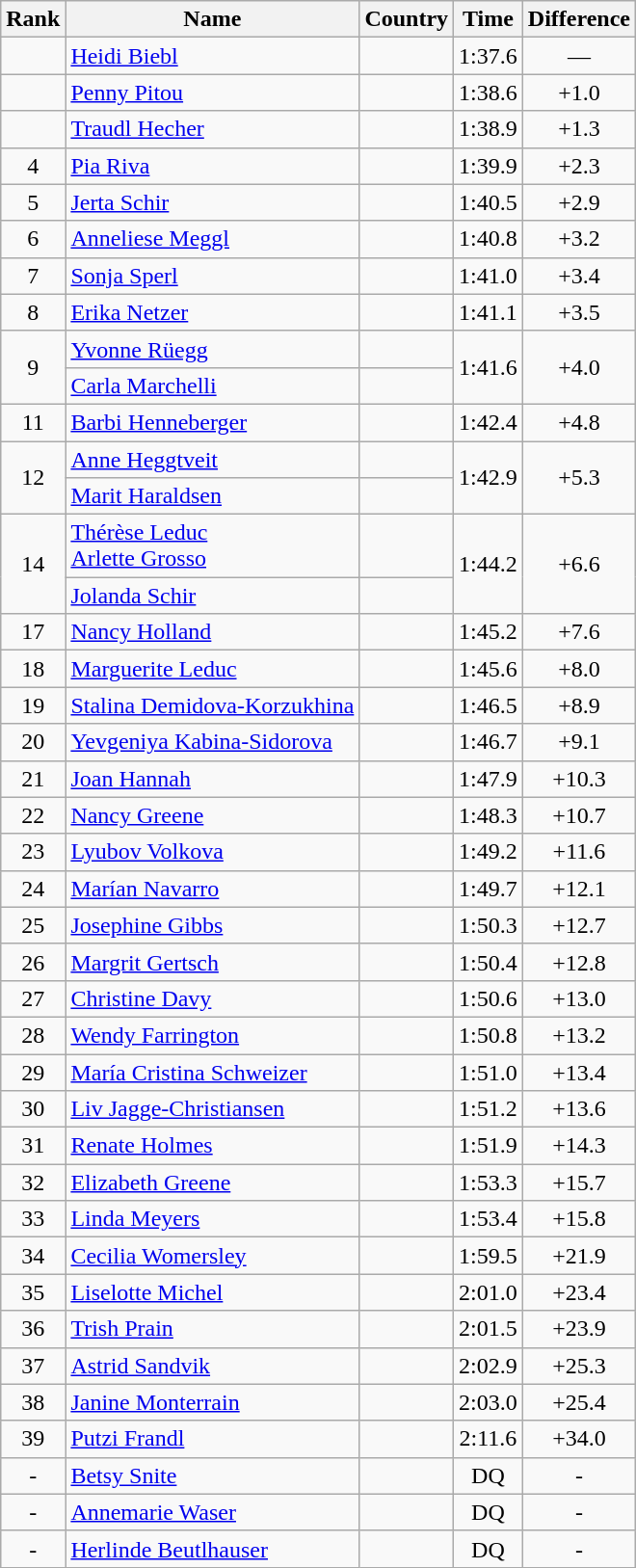<table class="wikitable sortable" style="text-align:center">
<tr>
<th>Rank</th>
<th>Name</th>
<th>Country</th>
<th>Time</th>
<th>Difference</th>
</tr>
<tr>
<td></td>
<td align=left><a href='#'>Heidi Biebl</a></td>
<td align=left></td>
<td>1:37.6</td>
<td>—</td>
</tr>
<tr>
<td></td>
<td align=left><a href='#'>Penny Pitou</a></td>
<td align=left></td>
<td>1:38.6</td>
<td>+1.0</td>
</tr>
<tr>
<td></td>
<td align=left><a href='#'>Traudl Hecher</a></td>
<td align=left></td>
<td>1:38.9</td>
<td>+1.3</td>
</tr>
<tr>
<td>4</td>
<td align=left><a href='#'>Pia Riva</a></td>
<td align=left></td>
<td>1:39.9</td>
<td>+2.3</td>
</tr>
<tr>
<td>5</td>
<td align=left><a href='#'>Jerta Schir</a></td>
<td align=left></td>
<td>1:40.5</td>
<td>+2.9</td>
</tr>
<tr>
<td>6</td>
<td align=left><a href='#'>Anneliese Meggl</a></td>
<td align=left></td>
<td>1:40.8</td>
<td>+3.2</td>
</tr>
<tr>
<td>7</td>
<td align=left><a href='#'>Sonja Sperl</a></td>
<td align=left></td>
<td>1:41.0</td>
<td>+3.4</td>
</tr>
<tr>
<td>8</td>
<td align=left><a href='#'>Erika Netzer</a></td>
<td align=left></td>
<td>1:41.1</td>
<td>+3.5</td>
</tr>
<tr>
<td rowspan=2>9</td>
<td align=left><a href='#'>Yvonne Rüegg</a></td>
<td align=left></td>
<td rowspan=2>1:41.6</td>
<td rowspan=2>+4.0</td>
</tr>
<tr>
<td align=left><a href='#'>Carla Marchelli</a></td>
<td align=left></td>
</tr>
<tr>
<td>11</td>
<td align=left><a href='#'>Barbi Henneberger</a></td>
<td align=left></td>
<td>1:42.4</td>
<td>+4.8</td>
</tr>
<tr>
<td rowspan=2>12</td>
<td align=left><a href='#'>Anne Heggtveit</a></td>
<td align=left></td>
<td rowspan=2>1:42.9</td>
<td rowspan=2>+5.3</td>
</tr>
<tr>
<td align=left><a href='#'>Marit Haraldsen</a></td>
<td align=left></td>
</tr>
<tr>
<td rowspan=2>14</td>
<td align=left><a href='#'>Thérèse Leduc</a><br><a href='#'>Arlette Grosso</a></td>
<td align=left></td>
<td rowspan=2>1:44.2</td>
<td rowspan=2>+6.6</td>
</tr>
<tr>
<td align=left><a href='#'>Jolanda Schir</a></td>
<td align=left></td>
</tr>
<tr>
<td>17</td>
<td align=left><a href='#'>Nancy Holland</a></td>
<td align=left></td>
<td>1:45.2</td>
<td>+7.6</td>
</tr>
<tr>
<td>18</td>
<td align=left><a href='#'>Marguerite Leduc</a></td>
<td align=left></td>
<td>1:45.6</td>
<td>+8.0</td>
</tr>
<tr>
<td>19</td>
<td align=left><a href='#'>Stalina Demidova-Korzukhina</a></td>
<td align=left></td>
<td>1:46.5</td>
<td>+8.9</td>
</tr>
<tr>
<td>20</td>
<td align=left><a href='#'>Yevgeniya Kabina-Sidorova</a></td>
<td align=left></td>
<td>1:46.7</td>
<td>+9.1</td>
</tr>
<tr>
<td>21</td>
<td align=left><a href='#'>Joan Hannah</a></td>
<td align=left></td>
<td>1:47.9</td>
<td>+10.3</td>
</tr>
<tr>
<td>22</td>
<td align=left><a href='#'>Nancy Greene</a></td>
<td align=left></td>
<td>1:48.3</td>
<td>+10.7</td>
</tr>
<tr>
<td>23</td>
<td align=left><a href='#'>Lyubov Volkova</a></td>
<td align=left></td>
<td>1:49.2</td>
<td>+11.6</td>
</tr>
<tr>
<td>24</td>
<td align=left><a href='#'>Marían Navarro</a></td>
<td align=left></td>
<td>1:49.7</td>
<td>+12.1</td>
</tr>
<tr>
<td>25</td>
<td align=left><a href='#'>Josephine Gibbs</a></td>
<td align=left></td>
<td>1:50.3</td>
<td>+12.7</td>
</tr>
<tr>
<td>26</td>
<td align=left><a href='#'>Margrit Gertsch</a></td>
<td align=left></td>
<td>1:50.4</td>
<td>+12.8</td>
</tr>
<tr>
<td>27</td>
<td align=left><a href='#'>Christine Davy</a></td>
<td align=left></td>
<td>1:50.6</td>
<td>+13.0</td>
</tr>
<tr>
<td>28</td>
<td align=left><a href='#'>Wendy Farrington</a></td>
<td align=left></td>
<td>1:50.8</td>
<td>+13.2</td>
</tr>
<tr>
<td>29</td>
<td align=left><a href='#'>María Cristina Schweizer</a></td>
<td align=left></td>
<td>1:51.0</td>
<td>+13.4</td>
</tr>
<tr>
<td>30</td>
<td align=left><a href='#'>Liv Jagge-Christiansen</a></td>
<td align=left></td>
<td>1:51.2</td>
<td>+13.6</td>
</tr>
<tr>
<td>31</td>
<td align=left><a href='#'>Renate Holmes</a></td>
<td align=left></td>
<td>1:51.9</td>
<td>+14.3</td>
</tr>
<tr>
<td>32</td>
<td align=left><a href='#'>Elizabeth Greene</a></td>
<td align=left></td>
<td>1:53.3</td>
<td>+15.7</td>
</tr>
<tr>
<td>33</td>
<td align=left><a href='#'>Linda Meyers</a></td>
<td align=left></td>
<td>1:53.4</td>
<td>+15.8</td>
</tr>
<tr>
<td>34</td>
<td align=left><a href='#'>Cecilia Womersley</a></td>
<td align=left></td>
<td>1:59.5</td>
<td>+21.9</td>
</tr>
<tr>
<td>35</td>
<td align=left><a href='#'>Liselotte Michel</a></td>
<td align=left></td>
<td>2:01.0</td>
<td>+23.4</td>
</tr>
<tr>
<td>36</td>
<td align=left><a href='#'>Trish Prain</a></td>
<td align=left></td>
<td>2:01.5</td>
<td>+23.9</td>
</tr>
<tr>
<td>37</td>
<td align=left><a href='#'>Astrid Sandvik</a></td>
<td align=left></td>
<td>2:02.9</td>
<td>+25.3</td>
</tr>
<tr>
<td>38</td>
<td align=left><a href='#'>Janine Monterrain</a></td>
<td align=left></td>
<td>2:03.0</td>
<td>+25.4</td>
</tr>
<tr>
<td>39</td>
<td align=left><a href='#'>Putzi Frandl</a></td>
<td align=left></td>
<td>2:11.6</td>
<td>+34.0</td>
</tr>
<tr>
<td>-</td>
<td align=left><a href='#'>Betsy Snite</a></td>
<td align=left></td>
<td>DQ</td>
<td>-</td>
</tr>
<tr>
<td>-</td>
<td align=left><a href='#'>Annemarie Waser</a></td>
<td align=left></td>
<td>DQ</td>
<td>-</td>
</tr>
<tr>
<td>-</td>
<td align=left><a href='#'>Herlinde Beutlhauser</a></td>
<td align=left></td>
<td>DQ</td>
<td>-</td>
</tr>
</table>
